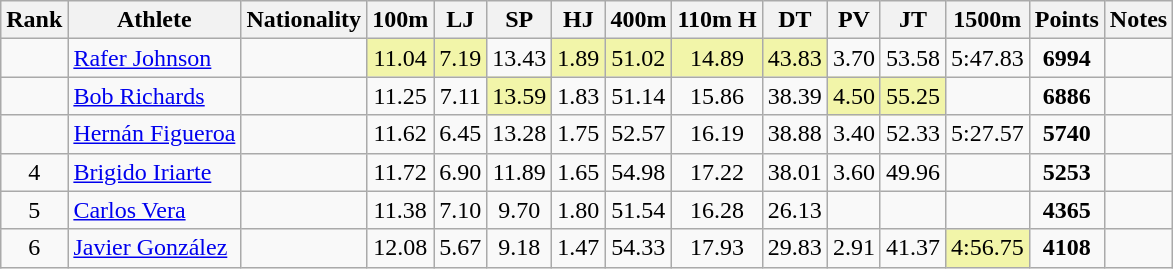<table class="wikitable sortable" style=" text-align:center;">
<tr>
<th>Rank</th>
<th>Athlete</th>
<th>Nationality</th>
<th>100m</th>
<th>LJ</th>
<th>SP</th>
<th>HJ</th>
<th>400m</th>
<th>110m H</th>
<th>DT</th>
<th>PV</th>
<th>JT</th>
<th>1500m</th>
<th>Points</th>
<th>Notes</th>
</tr>
<tr>
<td></td>
<td align=left><a href='#'>Rafer Johnson</a></td>
<td align=left></td>
<td bgcolor=#F2F5A9>11.04</td>
<td bgcolor=#F2F5A9>7.19</td>
<td>13.43</td>
<td bgcolor=#F2F5A9>1.89</td>
<td bgcolor=#F2F5A9>51.02</td>
<td bgcolor=#F2F5A9>14.89</td>
<td bgcolor=#F2F5A9>43.83</td>
<td>3.70</td>
<td>53.58</td>
<td>5:47.83</td>
<td><strong>6994</strong></td>
<td></td>
</tr>
<tr>
<td></td>
<td align=left><a href='#'>Bob Richards</a></td>
<td align=left></td>
<td>11.25</td>
<td>7.11</td>
<td bgcolor=#F2F5A9>13.59</td>
<td>1.83</td>
<td>51.14</td>
<td>15.86</td>
<td>38.39</td>
<td bgcolor=#F2F5A9>4.50</td>
<td bgcolor=#F2F5A9>55.25</td>
<td></td>
<td><strong>6886</strong></td>
<td></td>
</tr>
<tr>
<td></td>
<td align=left><a href='#'>Hernán Figueroa</a></td>
<td align=left></td>
<td>11.62</td>
<td>6.45</td>
<td>13.28</td>
<td>1.75</td>
<td>52.57</td>
<td>16.19</td>
<td>38.88</td>
<td>3.40</td>
<td>52.33</td>
<td>5:27.57</td>
<td><strong>5740</strong></td>
<td></td>
</tr>
<tr>
<td>4</td>
<td align=left><a href='#'>Brigido Iriarte</a></td>
<td align=left></td>
<td>11.72</td>
<td>6.90</td>
<td>11.89</td>
<td>1.65</td>
<td>54.98</td>
<td>17.22</td>
<td>38.01</td>
<td>3.60</td>
<td>49.96</td>
<td></td>
<td><strong>5253</strong></td>
<td></td>
</tr>
<tr>
<td>5</td>
<td align=left><a href='#'>Carlos Vera</a></td>
<td align=left></td>
<td>11.38</td>
<td>7.10</td>
<td>9.70</td>
<td>1.80</td>
<td>51.54</td>
<td>16.28</td>
<td>26.13</td>
<td></td>
<td></td>
<td></td>
<td><strong>4365</strong></td>
<td></td>
</tr>
<tr>
<td>6</td>
<td align=left><a href='#'>Javier González</a></td>
<td align=left></td>
<td>12.08</td>
<td>5.67</td>
<td>9.18</td>
<td>1.47</td>
<td>54.33</td>
<td>17.93</td>
<td>29.83</td>
<td>2.91</td>
<td>41.37</td>
<td bgcolor=#F2F5A9>4:56.75</td>
<td><strong>4108</strong></td>
<td></td>
</tr>
</table>
